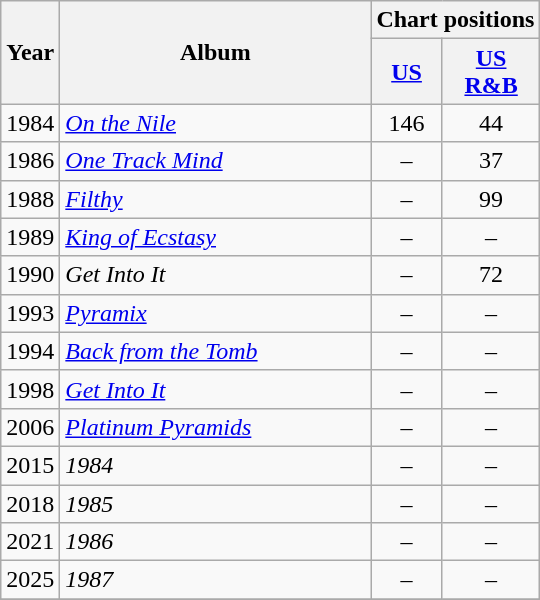<table class="wikitable" style="text-align:center;" border="1">
<tr>
<th rowspan="2">Year</th>
<th rowspan="2" width="200">Album</th>
<th colspan="2">Chart positions</th>
</tr>
<tr>
<th><a href='#'>US</a><br></th>
<th><a href='#'>US<br>R&B</a><br></th>
</tr>
<tr>
<td>1984</td>
<td align="left"><em><a href='#'>On the Nile</a></em></td>
<td>146</td>
<td>44</td>
</tr>
<tr>
<td>1986</td>
<td align="left"><em><a href='#'>One Track Mind</a></em></td>
<td>–</td>
<td>37</td>
</tr>
<tr>
<td>1988</td>
<td align="left"><em><a href='#'>Filthy</a></em></td>
<td>–</td>
<td>99</td>
</tr>
<tr>
<td>1989</td>
<td align="left"><em><a href='#'>King of Ecstasy</a></em></td>
<td>–</td>
<td>–</td>
</tr>
<tr>
<td>1990</td>
<td align="left"><em>Get Into It</em></td>
<td>–</td>
<td>72</td>
</tr>
<tr>
<td>1993</td>
<td align="left"><em><a href='#'>Pyramix</a></em></td>
<td>–</td>
<td>–</td>
</tr>
<tr>
<td>1994</td>
<td align="left"><em><a href='#'>Back from the Tomb</a></em></td>
<td>–</td>
<td>–</td>
</tr>
<tr>
<td>1998</td>
<td align="left"><em><a href='#'>Get Into It</a></em></td>
<td>–</td>
<td>–</td>
</tr>
<tr>
<td>2006</td>
<td align="left"><em><a href='#'>Platinum Pyramids</a></em></td>
<td>–</td>
<td>–</td>
</tr>
<tr>
<td>2015</td>
<td align="left"><em>1984</em></td>
<td>–</td>
<td>–</td>
</tr>
<tr>
<td>2018</td>
<td align="left"><em>1985</em></td>
<td>–</td>
<td>–</td>
</tr>
<tr>
<td>2021</td>
<td align="left"><em>1986</em></td>
<td>–</td>
<td>–</td>
</tr>
<tr>
<td>2025</td>
<td align="left"><em>1987</em></td>
<td>–</td>
<td>–</td>
</tr>
<tr>
</tr>
</table>
